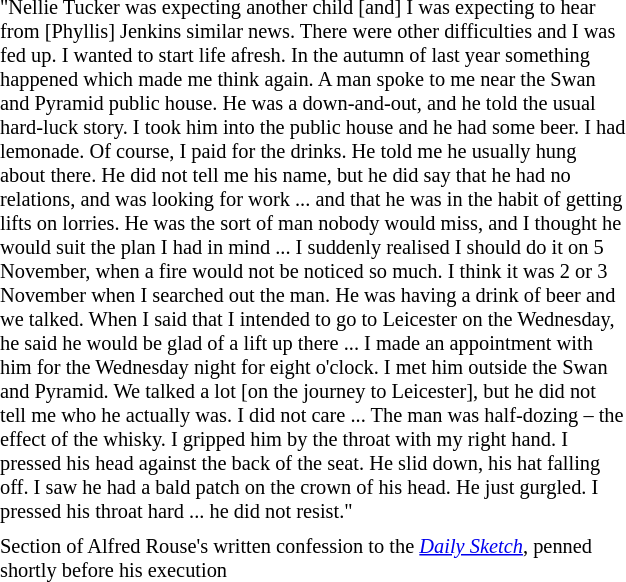<table class="toccolours" style="float: right; margin-left: 0.5em; margin-right: 1em; font-size: 85%; background:#t5dbf1; color:black; width:34em; max-width: 34%;" cellspacing="5">
<tr>
<td style="text-align: left;">"Nellie Tucker was expecting another child [and] I was expecting to hear from [Phyllis] Jenkins similar news. There were other difficulties and I was fed up. I wanted to start life afresh. In the autumn of last year something happened which made me think again. A man spoke to me near the Swan and Pyramid public house. He was a down-and-out, and he told the usual hard-luck story. I took him into the public house and he had some beer. I had lemonade. Of course, I paid for the drinks. He told me he usually hung about there. He did not tell me his name, but he did say that he had no relations, and was looking for work ... and that he was in the habit of getting lifts on lorries. He was the sort of man nobody would miss, and I thought he would suit the plan I had in mind ... I suddenly realised I should do it on 5 November, when a fire would not be noticed so much. I think it was 2 or 3 November when I searched out the man. He was having a drink of beer and we talked. When I said that I intended to go to Leicester on the Wednesday, he said he would be glad of a lift up there ... I made an appointment with him for the Wednesday night for eight o'clock. I met him outside the Swan and Pyramid. We talked a lot [on the journey to Leicester], but he did not tell me who he actually was. I did not care ... The man was half-dozing – the effect of the whisky. I gripped him by the throat with my right hand. I pressed his head against the back of the seat. He slid down, his hat falling off. I saw he had a bald patch on the crown of his head. He just gurgled. I pressed his throat hard ... he did not resist."</td>
</tr>
<tr>
<td style="text-align: left;">Section of Alfred Rouse's written confession to the <em><a href='#'>Daily Sketch</a></em>, penned shortly before his execution</td>
</tr>
</table>
